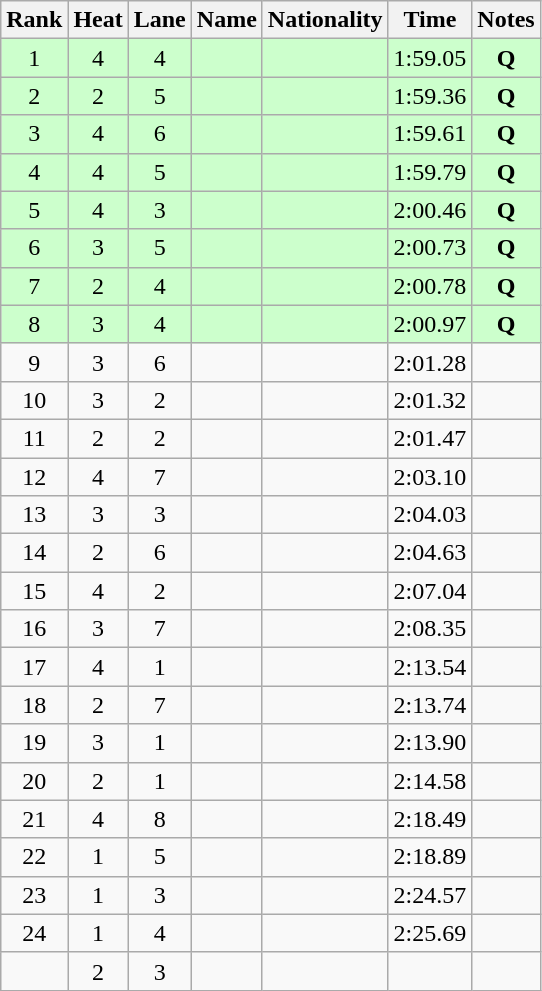<table class="wikitable sortable" style="text-align:center">
<tr>
<th>Rank</th>
<th>Heat</th>
<th>Lane</th>
<th>Name</th>
<th>Nationality</th>
<th>Time</th>
<th>Notes</th>
</tr>
<tr bgcolor=ccffcc>
<td>1</td>
<td>4</td>
<td>4</td>
<td align=left></td>
<td align=left></td>
<td>1:59.05</td>
<td><strong>Q</strong></td>
</tr>
<tr bgcolor=ccffcc>
<td>2</td>
<td>2</td>
<td>5</td>
<td align=left></td>
<td align=left></td>
<td>1:59.36</td>
<td><strong>Q</strong></td>
</tr>
<tr bgcolor=ccffcc>
<td>3</td>
<td>4</td>
<td>6</td>
<td align=left></td>
<td align=left></td>
<td>1:59.61</td>
<td><strong>Q</strong></td>
</tr>
<tr bgcolor=ccffcc>
<td>4</td>
<td>4</td>
<td>5</td>
<td align=left></td>
<td align=left></td>
<td>1:59.79</td>
<td><strong>Q</strong></td>
</tr>
<tr bgcolor=ccffcc>
<td>5</td>
<td>4</td>
<td>3</td>
<td align=left></td>
<td align=left></td>
<td>2:00.46</td>
<td><strong>Q</strong></td>
</tr>
<tr bgcolor=ccffcc>
<td>6</td>
<td>3</td>
<td>5</td>
<td align=left></td>
<td align=left></td>
<td>2:00.73</td>
<td><strong>Q</strong></td>
</tr>
<tr bgcolor=ccffcc>
<td>7</td>
<td>2</td>
<td>4</td>
<td align=left></td>
<td align=left></td>
<td>2:00.78</td>
<td><strong>Q</strong></td>
</tr>
<tr bgcolor=ccffcc>
<td>8</td>
<td>3</td>
<td>4</td>
<td align=left></td>
<td align=left></td>
<td>2:00.97</td>
<td><strong>Q</strong></td>
</tr>
<tr>
<td>9</td>
<td>3</td>
<td>6</td>
<td align=left></td>
<td align=left></td>
<td>2:01.28</td>
<td></td>
</tr>
<tr>
<td>10</td>
<td>3</td>
<td>2</td>
<td align=left></td>
<td align=left></td>
<td>2:01.32</td>
<td></td>
</tr>
<tr>
<td>11</td>
<td>2</td>
<td>2</td>
<td align=left></td>
<td align=left></td>
<td>2:01.47</td>
<td></td>
</tr>
<tr>
<td>12</td>
<td>4</td>
<td>7</td>
<td align=left></td>
<td align=left></td>
<td>2:03.10</td>
<td></td>
</tr>
<tr>
<td>13</td>
<td>3</td>
<td>3</td>
<td align=left></td>
<td align=left></td>
<td>2:04.03</td>
<td></td>
</tr>
<tr>
<td>14</td>
<td>2</td>
<td>6</td>
<td align=left></td>
<td align=left></td>
<td>2:04.63</td>
<td></td>
</tr>
<tr>
<td>15</td>
<td>4</td>
<td>2</td>
<td align=left></td>
<td align=left></td>
<td>2:07.04</td>
<td></td>
</tr>
<tr>
<td>16</td>
<td>3</td>
<td>7</td>
<td align=left></td>
<td align=left></td>
<td>2:08.35</td>
<td></td>
</tr>
<tr>
<td>17</td>
<td>4</td>
<td>1</td>
<td align=left></td>
<td align=left></td>
<td>2:13.54</td>
<td></td>
</tr>
<tr>
<td>18</td>
<td>2</td>
<td>7</td>
<td align=left></td>
<td align=left></td>
<td>2:13.74</td>
<td></td>
</tr>
<tr>
<td>19</td>
<td>3</td>
<td>1</td>
<td align=left></td>
<td align=left></td>
<td>2:13.90</td>
<td></td>
</tr>
<tr>
<td>20</td>
<td>2</td>
<td>1</td>
<td align=left></td>
<td align=left></td>
<td>2:14.58</td>
<td></td>
</tr>
<tr>
<td>21</td>
<td>4</td>
<td>8</td>
<td align=left></td>
<td align=left></td>
<td>2:18.49</td>
<td></td>
</tr>
<tr>
<td>22</td>
<td>1</td>
<td>5</td>
<td align=left></td>
<td align=left></td>
<td>2:18.89</td>
<td></td>
</tr>
<tr>
<td>23</td>
<td>1</td>
<td>3</td>
<td align=left></td>
<td align=left></td>
<td>2:24.57</td>
<td></td>
</tr>
<tr>
<td>24</td>
<td>1</td>
<td>4</td>
<td align=left></td>
<td align=left></td>
<td>2:25.69</td>
<td></td>
</tr>
<tr>
<td></td>
<td>2</td>
<td>3</td>
<td align=left></td>
<td align=left></td>
<td></td>
<td></td>
</tr>
</table>
